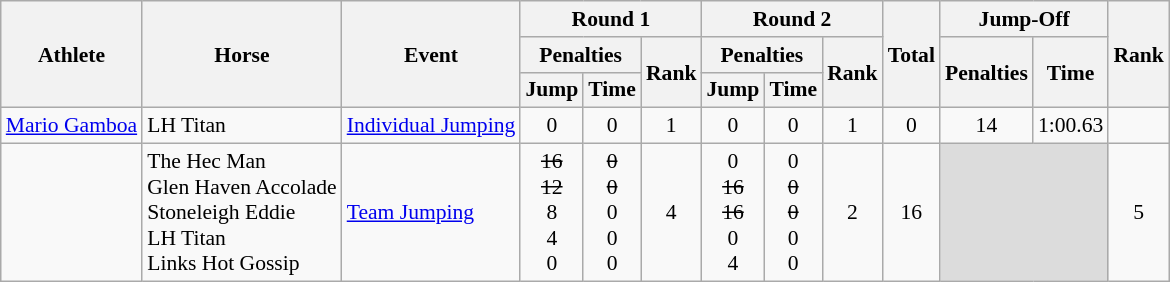<table class="wikitable" border="1" style="font-size:90%">
<tr>
<th rowspan=3>Athlete</th>
<th rowspan=3>Horse</th>
<th rowspan=3>Event</th>
<th colspan=3>Round 1</th>
<th colspan=3>Round 2</th>
<th rowspan=3>Total</th>
<th colspan=2>Jump-Off</th>
<th rowspan=3>Rank</th>
</tr>
<tr>
<th colspan=2>Penalties</th>
<th rowspan=2>Rank</th>
<th colspan=2>Penalties</th>
<th rowspan=2>Rank</th>
<th rowspan=2>Penalties</th>
<th rowspan=2>Time</th>
</tr>
<tr>
<th>Jump</th>
<th>Time</th>
<th>Jump</th>
<th>Time</th>
</tr>
<tr>
<td><a href='#'>Mario Gamboa</a></td>
<td>LH Titan</td>
<td><a href='#'>Individual Jumping</a></td>
<td align=center>0</td>
<td align=center>0</td>
<td align=center>1</td>
<td align=center>0</td>
<td align=center>0</td>
<td align=center>1</td>
<td align=center>0</td>
<td align=center>14</td>
<td align=center>1:00.63</td>
<td align=center></td>
</tr>
<tr>
<td><br><br><br><br></td>
<td>The Hec Man<br>Glen Haven Accolade<br>Stoneleigh Eddie<br>LH Titan<br>Links Hot Gossip</td>
<td><a href='#'>Team Jumping</a></td>
<td align=center><s>16</s><br><s>12</s><br>8<br>4<br>0</td>
<td align=center><s>0</s><br><s>0</s><br>0<br>0<br>0</td>
<td align=center>4</td>
<td align=center>0<br><s>16</s><br><s>16</s><br>0<br>4</td>
<td align=center>0<br><s>0</s><br><s>0</s><br>0<br>0</td>
<td align=center>2</td>
<td align=center>16</td>
<td colspan=2 bgcolor=#DCDCDC></td>
<td align=center>5</td>
</tr>
</table>
